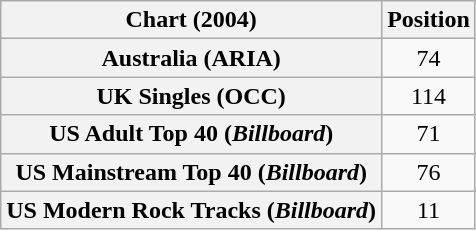<table class="wikitable sortable plainrowheaders" style="text-align:center">
<tr>
<th scope="col">Chart (2004)</th>
<th scope="col">Position</th>
</tr>
<tr>
<th scope="row">Australia (ARIA)</th>
<td>74</td>
</tr>
<tr>
<th scope="row">UK Singles (OCC)</th>
<td>114</td>
</tr>
<tr>
<th scope="row">US Adult Top 40 (<em>Billboard</em>)</th>
<td>71</td>
</tr>
<tr>
<th scope="row">US Mainstream Top 40 (<em>Billboard</em>)</th>
<td>76</td>
</tr>
<tr>
<th scope="row">US Modern Rock Tracks (<em>Billboard</em>)</th>
<td>11</td>
</tr>
</table>
